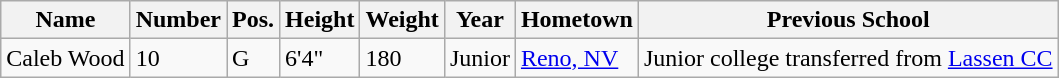<table class="wikitable sortable" border="1">
<tr>
<th>Name</th>
<th>Number</th>
<th>Pos.</th>
<th>Height</th>
<th>Weight</th>
<th>Year</th>
<th>Hometown</th>
<th class="unsortable">Previous School</th>
</tr>
<tr>
<td>Caleb Wood</td>
<td>10</td>
<td>G</td>
<td>6'4"</td>
<td>180</td>
<td>Junior</td>
<td><a href='#'>Reno, NV</a></td>
<td>Junior college transferred from <a href='#'>Lassen CC</a></td>
</tr>
</table>
